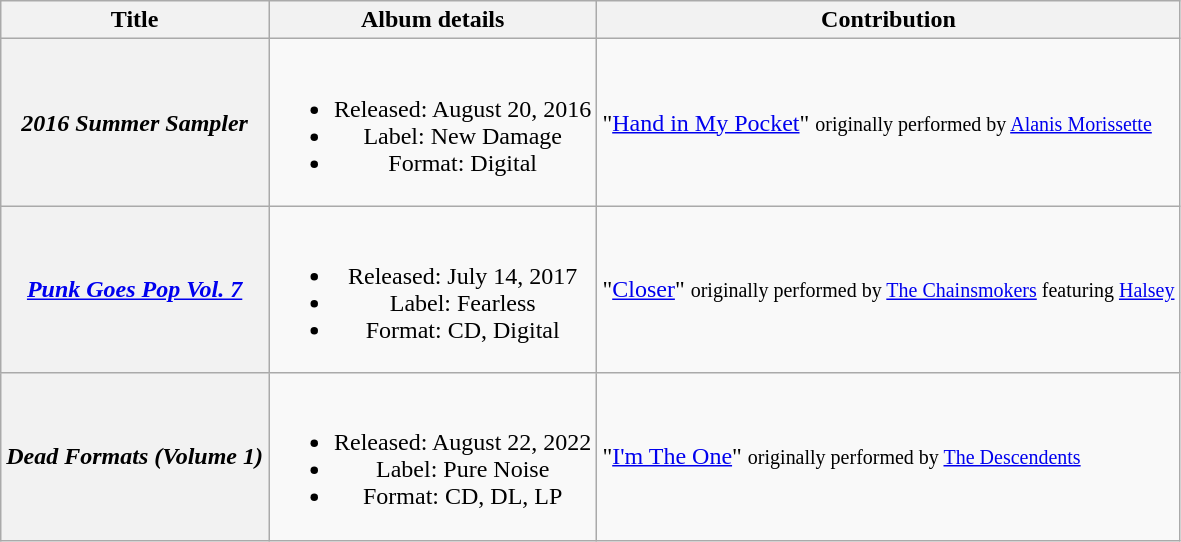<table class="wikitable plainrowheaders" style="text-align:center;">
<tr>
<th scope="col">Title</th>
<th scope="col">Album details</th>
<th scope="col">Contribution</th>
</tr>
<tr>
<th scope="row"><strong><em>2016 Summer Sampler</em></strong></th>
<td><br><ul><li>Released: August 20, 2016</li><li>Label: New Damage</li><li>Format: Digital</li></ul></td>
<td style="text-align:left">"<a href='#'>Hand in My Pocket</a>" <small>originally performed by <a href='#'>Alanis Morissette</a></small></td>
</tr>
<tr>
<th scope="row"><strong><em><a href='#'>Punk Goes Pop Vol. 7</a></em></strong></th>
<td><br><ul><li>Released: July 14, 2017</li><li>Label: Fearless</li><li>Format: CD, Digital</li></ul></td>
<td style="text-align:left">"<a href='#'>Closer</a>" <small>originally performed by <a href='#'>The Chainsmokers</a> featuring <a href='#'>Halsey</a></small></td>
</tr>
<tr>
<th scope="row"><strong><em>Dead Formats (Volume 1)</em></strong></th>
<td><br><ul><li>Released: August 22, 2022</li><li>Label: Pure Noise</li><li>Format: CD, DL, LP</li></ul></td>
<td style="text-align:left">"<a href='#'>I'm The One</a>" <small>originally performed by <a href='#'>The Descendents</a></small></td>
</tr>
</table>
